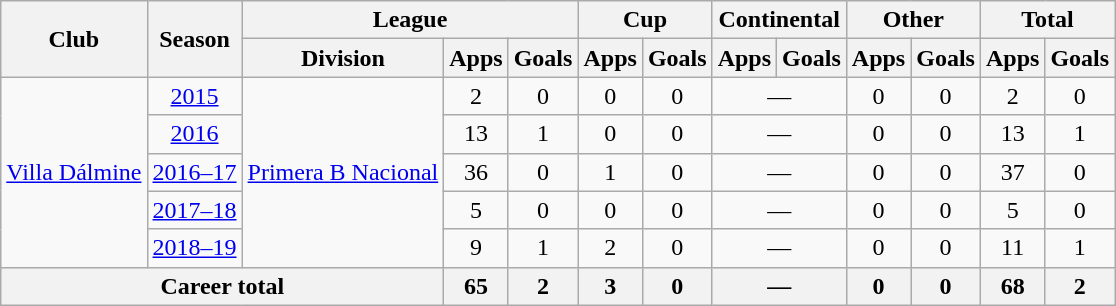<table class="wikitable" style="text-align:center">
<tr>
<th rowspan="2">Club</th>
<th rowspan="2">Season</th>
<th colspan="3">League</th>
<th colspan="2">Cup</th>
<th colspan="2">Continental</th>
<th colspan="2">Other</th>
<th colspan="2">Total</th>
</tr>
<tr>
<th>Division</th>
<th>Apps</th>
<th>Goals</th>
<th>Apps</th>
<th>Goals</th>
<th>Apps</th>
<th>Goals</th>
<th>Apps</th>
<th>Goals</th>
<th>Apps</th>
<th>Goals</th>
</tr>
<tr>
<td rowspan="5"><a href='#'>Villa Dálmine</a></td>
<td><a href='#'>2015</a></td>
<td rowspan="5"><a href='#'>Primera B Nacional</a></td>
<td>2</td>
<td>0</td>
<td>0</td>
<td>0</td>
<td colspan="2">—</td>
<td>0</td>
<td>0</td>
<td>2</td>
<td>0</td>
</tr>
<tr>
<td><a href='#'>2016</a></td>
<td>13</td>
<td>1</td>
<td>0</td>
<td>0</td>
<td colspan="2">—</td>
<td>0</td>
<td>0</td>
<td>13</td>
<td>1</td>
</tr>
<tr>
<td><a href='#'>2016–17</a></td>
<td>36</td>
<td>0</td>
<td>1</td>
<td>0</td>
<td colspan="2">—</td>
<td>0</td>
<td>0</td>
<td>37</td>
<td>0</td>
</tr>
<tr>
<td><a href='#'>2017–18</a></td>
<td>5</td>
<td>0</td>
<td>0</td>
<td>0</td>
<td colspan="2">—</td>
<td>0</td>
<td>0</td>
<td>5</td>
<td>0</td>
</tr>
<tr>
<td><a href='#'>2018–19</a></td>
<td>9</td>
<td>1</td>
<td>2</td>
<td>0</td>
<td colspan="2">—</td>
<td>0</td>
<td>0</td>
<td>11</td>
<td>1</td>
</tr>
<tr>
<th colspan="3">Career total</th>
<th>65</th>
<th>2</th>
<th>3</th>
<th>0</th>
<th colspan="2">—</th>
<th>0</th>
<th>0</th>
<th>68</th>
<th>2</th>
</tr>
</table>
